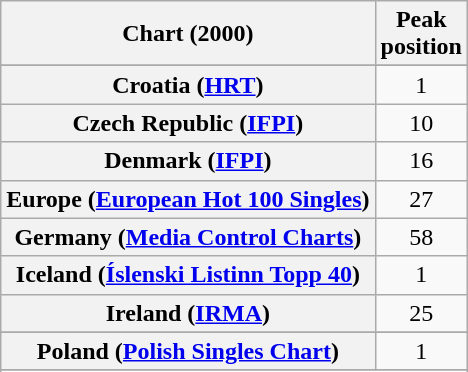<table class="wikitable sortable plainrowheaders" style="text-align:center">
<tr>
<th scope="col">Chart (2000)</th>
<th scope="col">Peak<br>position</th>
</tr>
<tr>
</tr>
<tr>
</tr>
<tr>
</tr>
<tr>
<th scope="row">Croatia (<a href='#'>HRT</a>)</th>
<td>1</td>
</tr>
<tr>
<th scope="row">Czech Republic (<a href='#'>IFPI</a>)</th>
<td>10</td>
</tr>
<tr>
<th scope="row">Denmark (<a href='#'>IFPI</a>)</th>
<td>16</td>
</tr>
<tr>
<th scope="row">Europe (<a href='#'>European Hot 100 Singles</a>)</th>
<td>27</td>
</tr>
<tr>
<th scope="row">Germany (<a href='#'>Media Control Charts</a>)</th>
<td>58</td>
</tr>
<tr>
<th scope="row">Iceland (<a href='#'>Íslenski Listinn Topp 40</a>)</th>
<td>1</td>
</tr>
<tr>
<th scope="row">Ireland (<a href='#'>IRMA</a>)</th>
<td>25</td>
</tr>
<tr>
</tr>
<tr>
</tr>
<tr>
</tr>
<tr>
<th scope="row">Poland (<a href='#'>Polish Singles Chart</a>)</th>
<td>1</td>
</tr>
<tr>
</tr>
<tr>
</tr>
<tr>
</tr>
<tr>
</tr>
</table>
